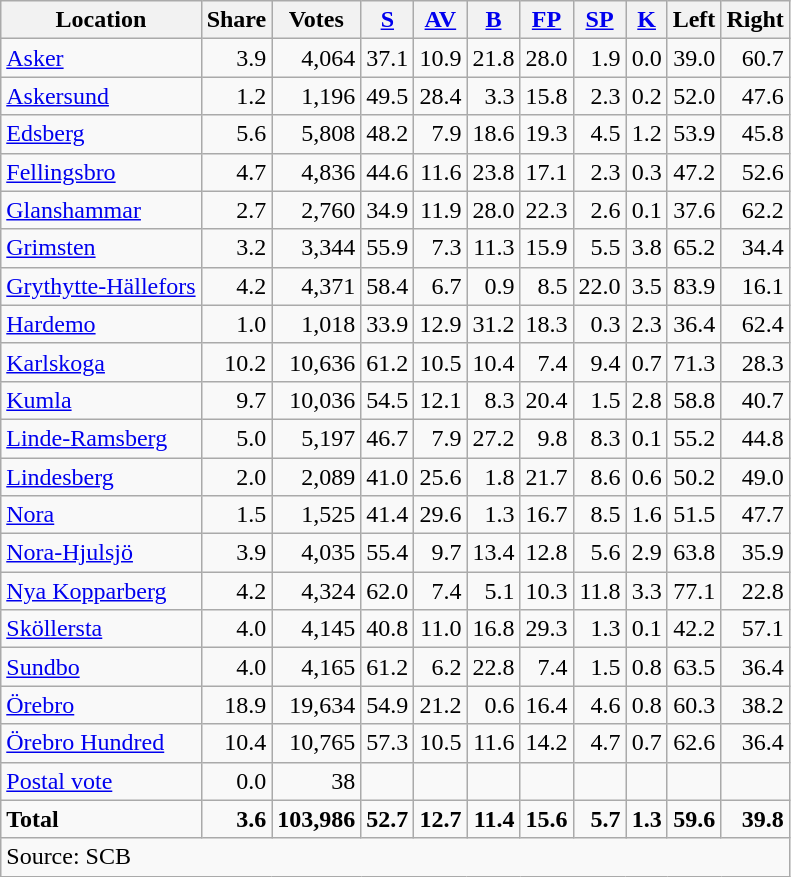<table class="wikitable sortable" style=text-align:right>
<tr>
<th>Location</th>
<th>Share</th>
<th>Votes</th>
<th><a href='#'>S</a></th>
<th><a href='#'>AV</a></th>
<th><a href='#'>B</a></th>
<th><a href='#'>FP</a></th>
<th><a href='#'>SP</a></th>
<th><a href='#'>K</a></th>
<th>Left</th>
<th>Right</th>
</tr>
<tr>
<td align=left><a href='#'>Asker</a></td>
<td>3.9</td>
<td>4,064</td>
<td>37.1</td>
<td>10.9</td>
<td>21.8</td>
<td>28.0</td>
<td>1.9</td>
<td>0.0</td>
<td>39.0</td>
<td>60.7</td>
</tr>
<tr>
<td align=left><a href='#'>Askersund</a></td>
<td>1.2</td>
<td>1,196</td>
<td>49.5</td>
<td>28.4</td>
<td>3.3</td>
<td>15.8</td>
<td>2.3</td>
<td>0.2</td>
<td>52.0</td>
<td>47.6</td>
</tr>
<tr>
<td align=left><a href='#'>Edsberg</a></td>
<td>5.6</td>
<td>5,808</td>
<td>48.2</td>
<td>7.9</td>
<td>18.6</td>
<td>19.3</td>
<td>4.5</td>
<td>1.2</td>
<td>53.9</td>
<td>45.8</td>
</tr>
<tr>
<td align=left><a href='#'>Fellingsbro</a></td>
<td>4.7</td>
<td>4,836</td>
<td>44.6</td>
<td>11.6</td>
<td>23.8</td>
<td>17.1</td>
<td>2.3</td>
<td>0.3</td>
<td>47.2</td>
<td>52.6</td>
</tr>
<tr>
<td align=left><a href='#'>Glanshammar</a></td>
<td>2.7</td>
<td>2,760</td>
<td>34.9</td>
<td>11.9</td>
<td>28.0</td>
<td>22.3</td>
<td>2.6</td>
<td>0.1</td>
<td>37.6</td>
<td>62.2</td>
</tr>
<tr>
<td align=left><a href='#'>Grimsten</a></td>
<td>3.2</td>
<td>3,344</td>
<td>55.9</td>
<td>7.3</td>
<td>11.3</td>
<td>15.9</td>
<td>5.5</td>
<td>3.8</td>
<td>65.2</td>
<td>34.4</td>
</tr>
<tr>
<td align=left><a href='#'>Grythytte-Hällefors</a></td>
<td>4.2</td>
<td>4,371</td>
<td>58.4</td>
<td>6.7</td>
<td>0.9</td>
<td>8.5</td>
<td>22.0</td>
<td>3.5</td>
<td>83.9</td>
<td>16.1</td>
</tr>
<tr>
<td align=left><a href='#'>Hardemo</a></td>
<td>1.0</td>
<td>1,018</td>
<td>33.9</td>
<td>12.9</td>
<td>31.2</td>
<td>18.3</td>
<td>0.3</td>
<td>2.3</td>
<td>36.4</td>
<td>62.4</td>
</tr>
<tr>
<td align=left><a href='#'>Karlskoga</a></td>
<td>10.2</td>
<td>10,636</td>
<td>61.2</td>
<td>10.5</td>
<td>10.4</td>
<td>7.4</td>
<td>9.4</td>
<td>0.7</td>
<td>71.3</td>
<td>28.3</td>
</tr>
<tr>
<td align=left><a href='#'>Kumla</a></td>
<td>9.7</td>
<td>10,036</td>
<td>54.5</td>
<td>12.1</td>
<td>8.3</td>
<td>20.4</td>
<td>1.5</td>
<td>2.8</td>
<td>58.8</td>
<td>40.7</td>
</tr>
<tr>
<td align=left><a href='#'>Linde-Ramsberg</a></td>
<td>5.0</td>
<td>5,197</td>
<td>46.7</td>
<td>7.9</td>
<td>27.2</td>
<td>9.8</td>
<td>8.3</td>
<td>0.1</td>
<td>55.2</td>
<td>44.8</td>
</tr>
<tr>
<td align=left><a href='#'>Lindesberg</a></td>
<td>2.0</td>
<td>2,089</td>
<td>41.0</td>
<td>25.6</td>
<td>1.8</td>
<td>21.7</td>
<td>8.6</td>
<td>0.6</td>
<td>50.2</td>
<td>49.0</td>
</tr>
<tr>
<td align=left><a href='#'>Nora</a></td>
<td>1.5</td>
<td>1,525</td>
<td>41.4</td>
<td>29.6</td>
<td>1.3</td>
<td>16.7</td>
<td>8.5</td>
<td>1.6</td>
<td>51.5</td>
<td>47.7</td>
</tr>
<tr>
<td align=left><a href='#'>Nora-Hjulsjö</a></td>
<td>3.9</td>
<td>4,035</td>
<td>55.4</td>
<td>9.7</td>
<td>13.4</td>
<td>12.8</td>
<td>5.6</td>
<td>2.9</td>
<td>63.8</td>
<td>35.9</td>
</tr>
<tr>
<td align=left><a href='#'>Nya Kopparberg</a></td>
<td>4.2</td>
<td>4,324</td>
<td>62.0</td>
<td>7.4</td>
<td>5.1</td>
<td>10.3</td>
<td>11.8</td>
<td>3.3</td>
<td>77.1</td>
<td>22.8</td>
</tr>
<tr>
<td align=left><a href='#'>Sköllersta</a></td>
<td>4.0</td>
<td>4,145</td>
<td>40.8</td>
<td>11.0</td>
<td>16.8</td>
<td>29.3</td>
<td>1.3</td>
<td>0.1</td>
<td>42.2</td>
<td>57.1</td>
</tr>
<tr>
<td align=left><a href='#'>Sundbo</a></td>
<td>4.0</td>
<td>4,165</td>
<td>61.2</td>
<td>6.2</td>
<td>22.8</td>
<td>7.4</td>
<td>1.5</td>
<td>0.8</td>
<td>63.5</td>
<td>36.4</td>
</tr>
<tr>
<td align=left><a href='#'>Örebro</a></td>
<td>18.9</td>
<td>19,634</td>
<td>54.9</td>
<td>21.2</td>
<td>0.6</td>
<td>16.4</td>
<td>4.6</td>
<td>0.8</td>
<td>60.3</td>
<td>38.2</td>
</tr>
<tr>
<td align=left><a href='#'>Örebro Hundred</a></td>
<td>10.4</td>
<td>10,765</td>
<td>57.3</td>
<td>10.5</td>
<td>11.6</td>
<td>14.2</td>
<td>4.7</td>
<td>0.7</td>
<td>62.6</td>
<td>36.4</td>
</tr>
<tr>
<td align=left><a href='#'>Postal vote</a></td>
<td>0.0</td>
<td>38</td>
<td></td>
<td></td>
<td></td>
<td></td>
<td></td>
<td></td>
<td></td>
<td></td>
</tr>
<tr>
<td align=left><strong>Total</strong></td>
<td><strong>3.6</strong></td>
<td><strong>103,986</strong></td>
<td><strong>52.7</strong></td>
<td><strong>12.7</strong></td>
<td><strong>11.4</strong></td>
<td><strong>15.6</strong></td>
<td><strong>5.7</strong></td>
<td><strong>1.3</strong></td>
<td><strong>59.6</strong></td>
<td><strong>39.8</strong></td>
</tr>
<tr>
<td align=left colspan=11>Source: SCB </td>
</tr>
</table>
